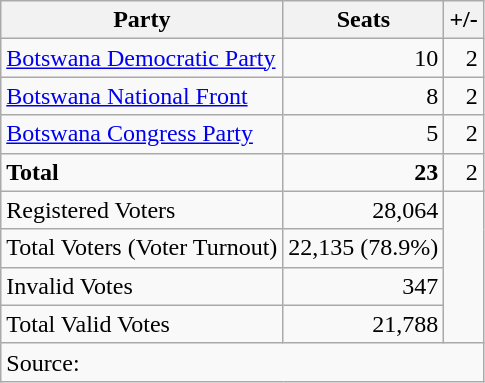<table class=wikitable style=text-align:right>
<tr>
<th>Party</th>
<th>Seats</th>
<th>+/-</th>
</tr>
<tr>
<td align=left><a href='#'>Botswana Democratic Party</a></td>
<td>10</td>
<td>2</td>
</tr>
<tr>
<td align=left><a href='#'>Botswana National Front</a></td>
<td>8</td>
<td>2</td>
</tr>
<tr>
<td align=left><a href='#'>Botswana Congress Party</a></td>
<td>5</td>
<td>2</td>
</tr>
<tr>
<td align=left><strong>Total</strong></td>
<td><strong>23</strong></td>
<td>2</td>
</tr>
<tr>
<td align=left>Registered Voters</td>
<td>28,064</td>
</tr>
<tr>
<td align=left>Total Voters (Voter Turnout)</td>
<td>22,135 (78.9%)</td>
</tr>
<tr>
<td align=left>Invalid Votes</td>
<td>347</td>
</tr>
<tr>
<td align=left>Total Valid Votes</td>
<td>21,788</td>
</tr>
<tr>
<td colspan=4 align=left>Source: </td>
</tr>
</table>
